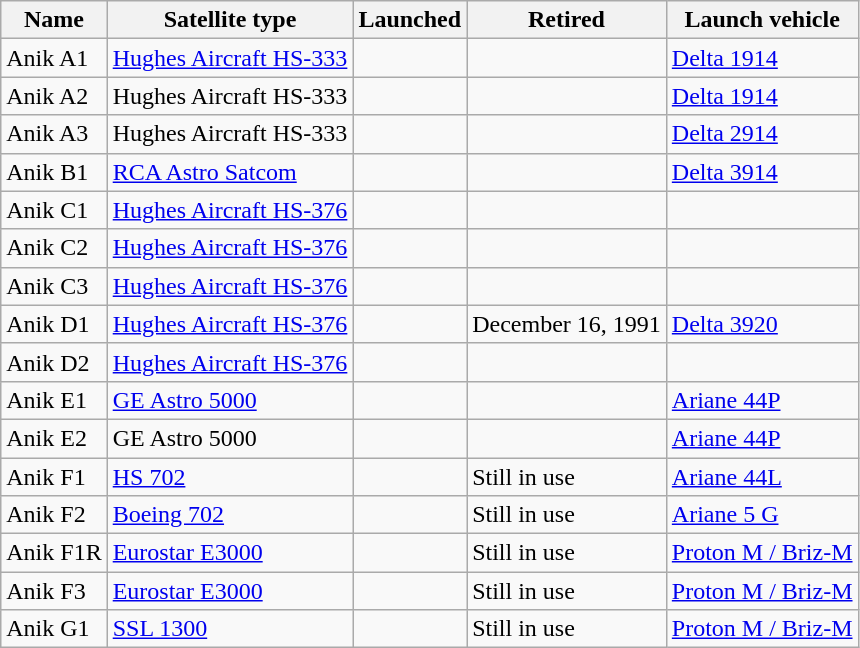<table class="wikitable sortable">
<tr>
<th>Name</th>
<th>Satellite type</th>
<th>Launched</th>
<th>Retired</th>
<th>Launch vehicle</th>
</tr>
<tr>
<td>Anik A1</td>
<td><a href='#'>Hughes Aircraft HS-333</a></td>
<td></td>
<td></td>
<td><a href='#'>Delta 1914</a></td>
</tr>
<tr>
<td>Anik A2</td>
<td>Hughes Aircraft HS-333</td>
<td></td>
<td></td>
<td><a href='#'>Delta 1914</a></td>
</tr>
<tr>
<td>Anik A3</td>
<td>Hughes Aircraft HS-333</td>
<td></td>
<td></td>
<td><a href='#'>Delta 2914</a></td>
</tr>
<tr>
<td>Anik B1</td>
<td><a href='#'>RCA Astro Satcom</a></td>
<td></td>
<td></td>
<td><a href='#'>Delta 3914</a></td>
</tr>
<tr>
<td>Anik C1</td>
<td><a href='#'>Hughes Aircraft HS-376</a></td>
<td></td>
<td></td>
<td></td>
</tr>
<tr>
<td>Anik C2</td>
<td><a href='#'>Hughes Aircraft HS-376</a></td>
<td></td>
<td></td>
<td></td>
</tr>
<tr>
<td>Anik C3</td>
<td><a href='#'>Hughes Aircraft HS-376</a></td>
<td></td>
<td></td>
<td></td>
</tr>
<tr>
<td>Anik D1</td>
<td><a href='#'>Hughes Aircraft HS-376</a></td>
<td></td>
<td>December 16, 1991</td>
<td><a href='#'>Delta 3920</a></td>
</tr>
<tr>
<td>Anik D2</td>
<td><a href='#'>Hughes Aircraft HS-376</a></td>
<td></td>
<td></td>
<td></td>
</tr>
<tr>
<td>Anik E1</td>
<td><a href='#'>GE Astro 5000</a></td>
<td></td>
<td></td>
<td><a href='#'>Ariane 44P</a></td>
</tr>
<tr>
<td>Anik E2</td>
<td>GE Astro 5000</td>
<td></td>
<td></td>
<td><a href='#'>Ariane 44P</a></td>
</tr>
<tr>
<td>Anik F1</td>
<td><a href='#'>HS 702</a></td>
<td></td>
<td>Still in use</td>
<td><a href='#'>Ariane 44L</a></td>
</tr>
<tr>
<td>Anik F2</td>
<td><a href='#'>Boeing 702</a></td>
<td></td>
<td>Still in use</td>
<td><a href='#'>Ariane 5 G</a></td>
</tr>
<tr>
<td>Anik F1R</td>
<td><a href='#'>Eurostar E3000</a></td>
<td></td>
<td>Still in use</td>
<td><a href='#'>Proton M / Briz-M</a></td>
</tr>
<tr>
<td>Anik F3</td>
<td><a href='#'>Eurostar E3000</a></td>
<td></td>
<td>Still in use</td>
<td><a href='#'>Proton M / Briz-M</a></td>
</tr>
<tr>
<td>Anik G1</td>
<td><a href='#'>SSL 1300</a></td>
<td></td>
<td>Still in use</td>
<td><a href='#'>Proton M / Briz-M</a></td>
</tr>
</table>
